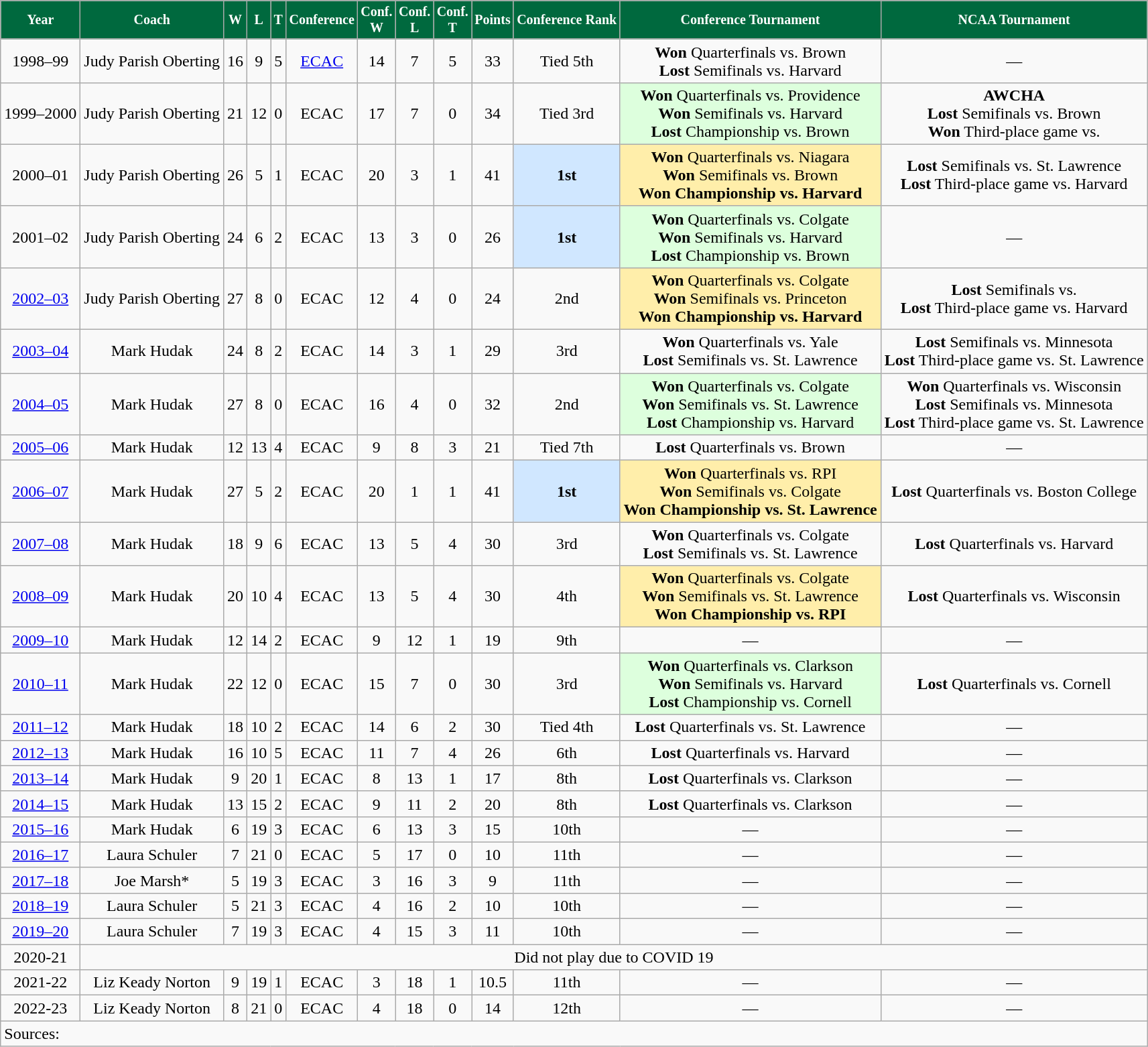<table class="wikitable" style="text-align:center;">
<tr style="background:#00693e; color:white; font-size:smaller;">
<td><strong>Year</strong></td>
<td><strong>Coach</strong></td>
<td><strong>W</strong></td>
<td><strong>L</strong></td>
<td><strong>T</strong></td>
<td><strong>Conference</strong></td>
<td><strong>Conf. <br> W</strong></td>
<td><strong>Conf. <br> L</strong></td>
<td><strong>Conf. <br> T</strong></td>
<td><strong>Points</strong></td>
<td><strong>Conference Rank</strong></td>
<td><strong>Conference Tournament</strong></td>
<td><strong>NCAA Tournament</strong></td>
</tr>
<tr>
<td>1998–99</td>
<td>Judy Parish Oberting</td>
<td>16</td>
<td>9</td>
<td>5</td>
<td><a href='#'>ECAC</a></td>
<td>14</td>
<td>7</td>
<td>5</td>
<td>33</td>
<td>Tied 5th</td>
<td><strong>Won</strong> Quarterfinals vs. Brown  <br> <strong>Lost</strong> Semifinals vs. Harvard </td>
<td>—</td>
</tr>
<tr>
<td>1999–2000</td>
<td>Judy Parish Oberting</td>
<td>21</td>
<td>12</td>
<td>0</td>
<td>ECAC</td>
<td>17</td>
<td>7</td>
<td>0</td>
<td>34</td>
<td>Tied 3rd</td>
<td style="background:#dfd;"><strong>Won</strong> Quarterfinals vs. Providence <br> <strong>Won</strong> Semifinals vs. Harvard  <br> <strong>Lost</strong> Championship vs. Brown </td>
<td><strong>AWCHA</strong> <br> <strong>Lost</strong> Semifinals vs. Brown  <br> <strong>Won</strong> Third-place game vs.  </td>
</tr>
<tr>
<td>2000–01</td>
<td>Judy Parish Oberting</td>
<td>26</td>
<td>5</td>
<td>1</td>
<td>ECAC</td>
<td>20</td>
<td>3</td>
<td>1</td>
<td>41</td>
<td style="background: #d0e7ff;"><strong>1st</strong></td>
<td style="background:#fea;"><strong>Won</strong> Quarterfinals vs. Niagara  <br> <strong>Won</strong> Semifinals vs. Brown  <br> <strong>Won Championship vs. Harvard </strong></td>
<td><strong>Lost</strong> Semifinals vs. St. Lawrence  <br> <strong>Lost</strong> Third-place game vs. Harvard </td>
</tr>
<tr>
<td>2001–02</td>
<td>Judy Parish Oberting</td>
<td>24</td>
<td>6</td>
<td>2</td>
<td>ECAC</td>
<td>13</td>
<td>3</td>
<td>0</td>
<td>26</td>
<td style="background: #d0e7ff;"><strong>1st</strong></td>
<td style="background:#dfd;"><strong>Won</strong> Quarterfinals vs. Colgate  <br> <strong>Won</strong> Semifinals vs. Harvard  <br> <strong>Lost</strong> Championship vs. Brown </td>
<td>—</td>
</tr>
<tr>
<td><a href='#'>2002–03</a></td>
<td>Judy Parish Oberting</td>
<td>27</td>
<td>8</td>
<td>0</td>
<td>ECAC</td>
<td>12</td>
<td>4</td>
<td>0</td>
<td>24</td>
<td>2nd</td>
<td style="background:#fea;"><strong>Won</strong> Quarterfinals vs. Colgate  <br> <strong>Won</strong> Semifinals vs. Princeton  <br> <strong>Won Championship vs. Harvard </strong></td>
<td><strong>Lost</strong> Semifinals vs.   <br> <strong>Lost</strong> Third-place game vs. Harvard </td>
</tr>
<tr>
<td><a href='#'>2003–04</a></td>
<td>Mark Hudak</td>
<td>24</td>
<td>8</td>
<td>2</td>
<td>ECAC</td>
<td>14</td>
<td>3</td>
<td>1</td>
<td>29</td>
<td>3rd</td>
<td><strong>Won</strong> Quarterfinals vs. Yale  <br> <strong>Lost</strong> Semifinals vs. St. Lawrence </td>
<td><strong>Lost</strong> Semifinals vs. Minnesota  <br> <strong>Lost</strong> Third-place game vs. St. Lawrence </td>
</tr>
<tr>
<td><a href='#'>2004–05</a></td>
<td>Mark Hudak</td>
<td>27</td>
<td>8</td>
<td>0</td>
<td>ECAC</td>
<td>16</td>
<td>4</td>
<td>0</td>
<td>32</td>
<td>2nd</td>
<td style="background:#dfd;"><strong>Won</strong> Quarterfinals vs. Colgate  <br> <strong>Won</strong> Semifinals vs. St. Lawrence  <br> <strong>Lost</strong> Championship vs. Harvard </td>
<td><strong>Won</strong> Quarterfinals vs. Wisconsin  <br> <strong>Lost</strong> Semifinals vs. Minnesota  <br> <strong>Lost</strong> Third-place game vs. St. Lawrence </td>
</tr>
<tr>
<td><a href='#'>2005–06</a></td>
<td>Mark Hudak</td>
<td>12</td>
<td>13</td>
<td>4</td>
<td>ECAC</td>
<td>9</td>
<td>8</td>
<td>3</td>
<td>21</td>
<td>Tied 7th</td>
<td><strong>Lost</strong> Quarterfinals vs. Brown </td>
<td>—</td>
</tr>
<tr>
<td><a href='#'>2006–07</a></td>
<td>Mark Hudak</td>
<td>27</td>
<td>5</td>
<td>2</td>
<td>ECAC</td>
<td>20</td>
<td>1</td>
<td>1</td>
<td>41</td>
<td style="background: #d0e7ff;"><strong>1st</strong></td>
<td style="background:#fea;"><strong>Won</strong> Quarterfinals vs. RPI  <br> <strong>Won</strong> Semifinals vs. Colgate  <br> <strong>Won Championship vs. St. Lawrence </strong></td>
<td><strong>Lost</strong> Quarterfinals vs. Boston College </td>
</tr>
<tr>
<td><a href='#'>2007–08</a></td>
<td>Mark Hudak</td>
<td>18</td>
<td>9</td>
<td>6</td>
<td>ECAC</td>
<td>13</td>
<td>5</td>
<td>4</td>
<td>30</td>
<td>3rd</td>
<td><strong>Won</strong> Quarterfinals vs. Colgate  <br> <strong>Lost</strong> Semifinals vs. St. Lawrence </td>
<td><strong>Lost</strong> Quarterfinals vs. Harvard </td>
</tr>
<tr>
<td><a href='#'>2008–09</a></td>
<td>Mark Hudak</td>
<td>20</td>
<td>10</td>
<td>4</td>
<td>ECAC</td>
<td>13</td>
<td>5</td>
<td>4</td>
<td>30</td>
<td>4th</td>
<td style="background:#fea;"><strong>Won</strong> Quarterfinals vs. Colgate  <br> <strong>Won</strong> Semifinals vs. St. Lawrence  <br> <strong>Won Championship vs. RPI </strong></td>
<td><strong>Lost</strong> Quarterfinals vs. Wisconsin </td>
</tr>
<tr>
<td><a href='#'>2009–10</a></td>
<td>Mark Hudak</td>
<td>12</td>
<td>14</td>
<td>2</td>
<td>ECAC</td>
<td>9</td>
<td>12</td>
<td>1</td>
<td>19</td>
<td>9th</td>
<td>—</td>
<td>—</td>
</tr>
<tr>
<td><a href='#'>2010–11</a></td>
<td>Mark Hudak</td>
<td>22</td>
<td>12</td>
<td>0</td>
<td>ECAC</td>
<td>15</td>
<td>7</td>
<td>0</td>
<td>30</td>
<td>3rd</td>
<td style="background:#dfd;"><strong>Won</strong> Quarterfinals vs. Clarkson  <br> <strong>Won</strong> Semifinals vs. Harvard  <br> <strong>Lost</strong> Championship vs. Cornell </td>
<td><strong>Lost</strong> Quarterfinals vs. Cornell </td>
</tr>
<tr>
<td><a href='#'>2011–12</a></td>
<td>Mark Hudak</td>
<td>18</td>
<td>10</td>
<td>2</td>
<td>ECAC</td>
<td>14</td>
<td>6</td>
<td>2</td>
<td>30</td>
<td>Tied 4th</td>
<td><strong>Lost</strong> Quarterfinals vs. St. Lawrence </td>
<td>—</td>
</tr>
<tr>
<td><a href='#'>2012–13</a></td>
<td>Mark Hudak</td>
<td>16</td>
<td>10</td>
<td>5</td>
<td>ECAC</td>
<td>11</td>
<td>7</td>
<td>4</td>
<td>26</td>
<td>6th</td>
<td><strong>Lost</strong> Quarterfinals vs. Harvard </td>
<td>—</td>
</tr>
<tr>
<td><a href='#'>2013–14</a></td>
<td>Mark Hudak</td>
<td>9</td>
<td>20</td>
<td>1</td>
<td>ECAC</td>
<td>8</td>
<td>13</td>
<td>1</td>
<td>17</td>
<td>8th</td>
<td><strong>Lost</strong> Quarterfinals vs. Clarkson </td>
<td>—</td>
</tr>
<tr>
<td><a href='#'>2014–15</a></td>
<td>Mark Hudak</td>
<td>13</td>
<td>15</td>
<td>2</td>
<td>ECAC</td>
<td>9</td>
<td>11</td>
<td>2</td>
<td>20</td>
<td>8th</td>
<td><strong>Lost</strong> Quarterfinals vs. Clarkson </td>
<td>—</td>
</tr>
<tr>
<td><a href='#'>2015–16</a></td>
<td>Mark Hudak</td>
<td>6</td>
<td>19</td>
<td>3</td>
<td>ECAC</td>
<td>6</td>
<td>13</td>
<td>3</td>
<td>15</td>
<td>10th</td>
<td>—</td>
<td>—</td>
</tr>
<tr>
<td><a href='#'>2016–17</a></td>
<td>Laura Schuler</td>
<td>7</td>
<td>21</td>
<td>0</td>
<td>ECAC</td>
<td>5</td>
<td>17</td>
<td>0</td>
<td>10</td>
<td>11th</td>
<td>—</td>
<td>—</td>
</tr>
<tr>
<td><a href='#'>2017–18</a></td>
<td>Joe Marsh*</td>
<td>5</td>
<td>19</td>
<td>3</td>
<td>ECAC</td>
<td>3</td>
<td>16</td>
<td>3</td>
<td>9</td>
<td>11th</td>
<td>—</td>
<td>—</td>
</tr>
<tr>
<td><a href='#'>2018–19</a></td>
<td>Laura Schuler</td>
<td>5</td>
<td>21</td>
<td>3</td>
<td>ECAC</td>
<td>4</td>
<td>16</td>
<td>2</td>
<td>10</td>
<td>10th</td>
<td>—</td>
<td>—</td>
</tr>
<tr>
<td><a href='#'>2019–20</a></td>
<td>Laura Schuler</td>
<td>7</td>
<td>19</td>
<td>3</td>
<td>ECAC</td>
<td>4</td>
<td>15</td>
<td>3</td>
<td>11</td>
<td>10th</td>
<td>—</td>
<td>—</td>
</tr>
<tr>
<td>2020-21</td>
<td colspan="12">Did not play due to COVID 19</td>
</tr>
<tr>
<td>2021-22</td>
<td>Liz Keady Norton</td>
<td>9</td>
<td>19</td>
<td>1</td>
<td>ECAC</td>
<td>3</td>
<td>18</td>
<td>1</td>
<td>10.5</td>
<td>11th</td>
<td>—</td>
<td>—</td>
</tr>
<tr>
<td>2022-23</td>
<td>Liz Keady Norton</td>
<td>8</td>
<td>21</td>
<td>0</td>
<td>ECAC</td>
<td>4</td>
<td>18</td>
<td>0</td>
<td>14</td>
<td>12th</td>
<td>—</td>
<td>—</td>
</tr>
<tr>
<td align=left colspan=13>Sources:</td>
</tr>
</table>
